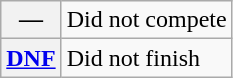<table class="wikitable">
<tr>
<th scope="row">—</th>
<td>Did not compete</td>
</tr>
<tr>
<th scope="row"><a href='#'>DNF</a></th>
<td>Did not finish</td>
</tr>
</table>
